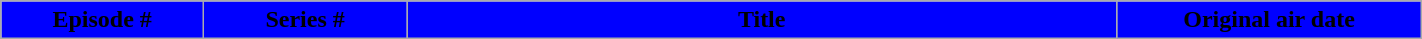<table class="wikitable plainrowheaders" style="width:75%;">
<tr>
<th style="background:#00f; width:10%;">Episode #</th>
<th style="background:#00f; width:10%;">Series #</th>
<th style="background:#00f; width:35%;">Title</th>
<th style="background:#00f; width:15%;">Original air date<br></th>
</tr>
</table>
